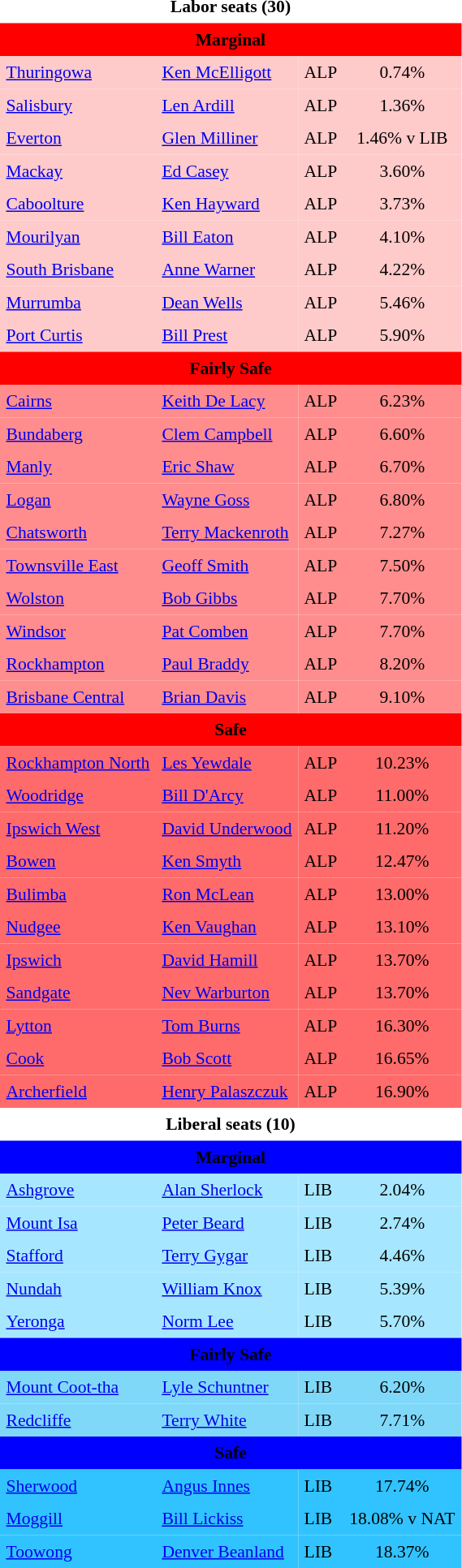<table class="toccolours" cellpadding="5" cellspacing="0" style="float:left; margin-right:.5em; margin-top:.4em; font-size:90%;">
<tr>
<td COLSPAN=4 align="center"><strong>Labor seats (30)</strong></td>
</tr>
<tr>
<td COLSPAN=4 align="center" bgcolor="red"><span><strong>Marginal</strong></span></td>
</tr>
<tr>
<td align="left" bgcolor="FFCACA"><a href='#'>Thuringowa</a></td>
<td align="left" bgcolor="FFCACA"><a href='#'>Ken McElligott</a></td>
<td align="left" bgcolor="FFCACA">ALP</td>
<td align="center" bgcolor="FFCACA">0.74%</td>
</tr>
<tr>
<td align="left" bgcolor="FFCACA"><a href='#'>Salisbury</a></td>
<td align="left" bgcolor="FFCACA"><a href='#'>Len Ardill</a></td>
<td align="left" bgcolor="FFCACA">ALP</td>
<td align="center" bgcolor="FFCACA">1.36%</td>
</tr>
<tr>
<td align="left" bgcolor="FFCACA"><a href='#'>Everton</a></td>
<td align="left" bgcolor="FFCACA"><a href='#'>Glen Milliner</a></td>
<td align="left" bgcolor="FFCACA">ALP</td>
<td align="center" bgcolor="FFCACA">1.46% v LIB</td>
</tr>
<tr>
<td align="left" bgcolor="FFCACA"><a href='#'>Mackay</a></td>
<td align="left" bgcolor="FFCACA"><a href='#'>Ed Casey</a></td>
<td align="left" bgcolor="FFCACA">ALP</td>
<td align="center" bgcolor="FFCACA">3.60%</td>
</tr>
<tr>
<td align="left" bgcolor="FFCACA"><a href='#'>Caboolture</a></td>
<td align="left" bgcolor="FFCACA"><a href='#'>Ken Hayward</a></td>
<td align="left" bgcolor="FFCACA">ALP</td>
<td align="center" bgcolor="FFCACA">3.73%</td>
</tr>
<tr>
<td align="left" bgcolor="FFCACA"><a href='#'>Mourilyan</a></td>
<td align="left" bgcolor="FFCACA"><a href='#'>Bill Eaton</a></td>
<td align="left" bgcolor="FFCACA">ALP</td>
<td align="center" bgcolor="FFCACA">4.10%</td>
</tr>
<tr>
<td align="left" bgcolor="FFCACA"><a href='#'>South Brisbane</a></td>
<td align="left" bgcolor="FFCACA"><a href='#'>Anne Warner</a></td>
<td align="left" bgcolor="FFCACA">ALP</td>
<td align="center" bgcolor="FFCACA">4.22%</td>
</tr>
<tr>
<td align="left" bgcolor="FFCACA"><a href='#'>Murrumba</a></td>
<td align="left" bgcolor="FFCACA"><a href='#'>Dean Wells</a></td>
<td align="left" bgcolor="FFCACA">ALP</td>
<td align="center" bgcolor="FFCACA">5.46%</td>
</tr>
<tr>
<td align="left" bgcolor="FFCACA"><a href='#'>Port Curtis</a></td>
<td align="left" bgcolor="FFCACA"><a href='#'>Bill Prest</a></td>
<td align="left" bgcolor="FFCACA">ALP</td>
<td align="center" bgcolor="FFCACA">5.90%</td>
</tr>
<tr>
<td COLSPAN=4 align="center" bgcolor="red"><span><strong>Fairly Safe</strong></span></td>
</tr>
<tr>
<td align="left" bgcolor="FF8D8D"><a href='#'>Cairns</a></td>
<td align="left" bgcolor="FF8D8D"><a href='#'>Keith De Lacy</a></td>
<td align="left" bgcolor="FF8D8D">ALP</td>
<td align="center" bgcolor="FF8D8D">6.23%</td>
</tr>
<tr>
<td align="left" bgcolor="FF8D8D"><a href='#'>Bundaberg</a></td>
<td align="left" bgcolor="FF8D8D"><a href='#'>Clem Campbell</a></td>
<td align="left" bgcolor="FF8D8D">ALP</td>
<td align="center" bgcolor="FF8D8D">6.60%</td>
</tr>
<tr>
<td align="left" bgcolor="FF8D8D"><a href='#'>Manly</a></td>
<td align="left" bgcolor="FF8D8D"><a href='#'>Eric Shaw</a></td>
<td align="left" bgcolor="FF8D8D">ALP</td>
<td align="center" bgcolor="FF8D8D">6.70%</td>
</tr>
<tr>
<td align="left" bgcolor="FF8D8D"><a href='#'>Logan</a></td>
<td align="left" bgcolor="FF8D8D"><a href='#'>Wayne Goss</a></td>
<td align="left" bgcolor="FF8D8D">ALP</td>
<td align="center" bgcolor="FF8D8D">6.80%</td>
</tr>
<tr>
<td align="left" bgcolor="FF8D8D"><a href='#'>Chatsworth</a></td>
<td align="left" bgcolor="FF8D8D"><a href='#'>Terry Mackenroth</a></td>
<td align="left" bgcolor="FF8D8D">ALP</td>
<td align="center" bgcolor="FF8D8D">7.27%</td>
</tr>
<tr>
<td align="left" bgcolor="FF8D8D"><a href='#'>Townsville East</a></td>
<td align="left" bgcolor="FF8D8D"><a href='#'>Geoff Smith</a></td>
<td align="left" bgcolor="FF8D8D">ALP</td>
<td align="center" bgcolor="FF8D8D">7.50%</td>
</tr>
<tr>
<td align="left" bgcolor="FF8D8D"><a href='#'>Wolston</a></td>
<td align="left" bgcolor="FF8D8D"><a href='#'>Bob Gibbs</a></td>
<td align="left" bgcolor="FF8D8D">ALP</td>
<td align="center" bgcolor="FF8D8D">7.70%</td>
</tr>
<tr>
<td align="left" bgcolor="FF8D8D"><a href='#'>Windsor</a></td>
<td align="left" bgcolor="FF8D8D"><a href='#'>Pat Comben</a></td>
<td align="left" bgcolor="FF8D8D">ALP</td>
<td align="center" bgcolor="FF8D8D">7.70%</td>
</tr>
<tr>
<td align="left" bgcolor="FF8D8D"><a href='#'>Rockhampton</a></td>
<td align="left" bgcolor="FF8D8D"><a href='#'>Paul Braddy</a></td>
<td align="left" bgcolor="FF8D8D">ALP</td>
<td align="center" bgcolor="FF8D8D">8.20%</td>
</tr>
<tr>
<td align="left" bgcolor="FF8D8D"><a href='#'>Brisbane Central</a></td>
<td align="left" bgcolor="FF8D8D"><a href='#'>Brian Davis</a></td>
<td align="left" bgcolor="FF8D8D">ALP</td>
<td align="center" bgcolor="FF8D8D">9.10%</td>
</tr>
<tr>
<td COLSPAN=4 align="center" bgcolor="red"><span><strong>Safe</strong></span></td>
</tr>
<tr>
<td align="left" bgcolor="FF6B6B"><a href='#'>Rockhampton North</a></td>
<td align="left" bgcolor="FF6B6B"><a href='#'>Les Yewdale</a></td>
<td align="left" bgcolor="FF6B6B">ALP</td>
<td align="center" bgcolor="FF6B6B">10.23%</td>
</tr>
<tr>
<td align="left" bgcolor="FF6B6B"><a href='#'>Woodridge</a></td>
<td align="left" bgcolor="FF6B6B"><a href='#'>Bill D'Arcy</a></td>
<td align="left" bgcolor="FF6B6B">ALP</td>
<td align="center" bgcolor="FF6B6B">11.00%</td>
</tr>
<tr>
<td align="left" bgcolor="FF6B6B"><a href='#'>Ipswich West</a></td>
<td align="left" bgcolor="FF6B6B"><a href='#'>David Underwood</a></td>
<td align="left" bgcolor="FF6B6B">ALP</td>
<td align="center" bgcolor="FF6B6B">11.20%</td>
</tr>
<tr>
<td align="left" bgcolor="FF6B6B"><a href='#'>Bowen</a></td>
<td align="left" bgcolor="FF6B6B"><a href='#'>Ken Smyth</a></td>
<td align="left" bgcolor="FF6B6B">ALP</td>
<td align="center" bgcolor="FF6B6B">12.47%</td>
</tr>
<tr>
<td align="left" bgcolor="FF6B6B"><a href='#'>Bulimba</a></td>
<td align="left" bgcolor="FF6B6B"><a href='#'>Ron McLean</a></td>
<td align="left" bgcolor="FF6B6B">ALP</td>
<td align="center" bgcolor="FF6B6B">13.00%</td>
</tr>
<tr>
<td align="left" bgcolor="FF6B6B"><a href='#'>Nudgee</a></td>
<td align="left" bgcolor="FF6B6B"><a href='#'>Ken Vaughan</a></td>
<td align="left" bgcolor="FF6B6B">ALP</td>
<td align="center" bgcolor="FF6B6B">13.10%</td>
</tr>
<tr>
<td align="left" bgcolor="FF6B6B"><a href='#'>Ipswich</a></td>
<td align="left" bgcolor="FF6B6B"><a href='#'>David Hamill</a></td>
<td align="left" bgcolor="FF6B6B">ALP</td>
<td align="center" bgcolor="FF6B6B">13.70%</td>
</tr>
<tr>
<td align="left" bgcolor="FF6B6B"><a href='#'>Sandgate</a></td>
<td align="left" bgcolor="FF6B6B"><a href='#'>Nev Warburton</a></td>
<td align="left" bgcolor="FF6B6B">ALP</td>
<td align="center" bgcolor="FF6B6B">13.70%</td>
</tr>
<tr>
<td align="left" bgcolor="FF6B6B"><a href='#'>Lytton</a></td>
<td align="left" bgcolor="FF6B6B"><a href='#'>Tom Burns</a></td>
<td align="left" bgcolor="FF6B6B">ALP</td>
<td align="center" bgcolor="FF6B6B">16.30%</td>
</tr>
<tr>
<td align="left" bgcolor="FF6B6B"><a href='#'>Cook</a></td>
<td align="left" bgcolor="FF6B6B"><a href='#'>Bob Scott</a></td>
<td align="left" bgcolor="FF6B6B">ALP</td>
<td align="center" bgcolor="FF6B6B">16.65%</td>
</tr>
<tr>
<td align="left" bgcolor="FF6B6B"><a href='#'>Archerfield</a></td>
<td align="left" bgcolor="FF6B6B"><a href='#'>Henry Palaszczuk</a></td>
<td align="left" bgcolor="FF6B6B">ALP</td>
<td align="center" bgcolor="FF6B6B">16.90%</td>
</tr>
<tr>
<td COLSPAN=4 align="center"><strong>Liberal seats (10)</strong></td>
</tr>
<tr>
<td COLSPAN=4 align="center" bgcolor="Blue"><span><strong>Marginal</strong></span></td>
</tr>
<tr>
<td align="left" bgcolor="A6E7FF"><a href='#'>Ashgrove</a></td>
<td align="left" bgcolor="A6E7FF"><a href='#'>Alan Sherlock</a></td>
<td align="left" bgcolor="A6E7FF">LIB</td>
<td align="center" bgcolor="A6E7FF">2.04%</td>
</tr>
<tr>
<td align="left" bgcolor="A6E7FF"><a href='#'>Mount Isa</a></td>
<td align="left" bgcolor="A6E7FF"><a href='#'>Peter Beard</a></td>
<td align="left" bgcolor="A6E7FF">LIB</td>
<td align="center" bgcolor="A6E7FF">2.74%</td>
</tr>
<tr>
<td align="left" bgcolor="A6E7FF"><a href='#'>Stafford</a></td>
<td align="left" bgcolor="A6E7FF"><a href='#'>Terry Gygar</a></td>
<td align="left" bgcolor="A6E7FF">LIB</td>
<td align="center" bgcolor="A6E7FF">4.46%</td>
</tr>
<tr>
<td align="left" bgcolor="A6E7FF"><a href='#'>Nundah</a></td>
<td align="left" bgcolor="A6E7FF"><a href='#'>William Knox</a></td>
<td align="left" bgcolor="A6E7FF">LIB</td>
<td align="center" bgcolor="A6E7FF">5.39%</td>
</tr>
<tr>
<td align="left" bgcolor="A6E7FF"><a href='#'>Yeronga</a></td>
<td align="left" bgcolor="A6E7FF"><a href='#'>Norm Lee</a></td>
<td align="left" bgcolor="A6E7FF">LIB</td>
<td align="center" bgcolor="A6E7FF">5.70%</td>
</tr>
<tr>
<td COLSPAN=4 align="center" bgcolor="blue"><span><strong>Fairly Safe</strong></span></td>
</tr>
<tr>
<td align="left" bgcolor="80D8F9"><a href='#'>Mount Coot-tha</a></td>
<td align="left" bgcolor="80D8F9"><a href='#'>Lyle Schuntner</a></td>
<td align="left" bgcolor="80D8F9">LIB</td>
<td align="center" bgcolor="80D8F9">6.20%</td>
</tr>
<tr>
<td align="left" bgcolor="80D8F9"><a href='#'>Redcliffe</a></td>
<td align="left" bgcolor="80D8F9"><a href='#'>Terry White</a></td>
<td align="left" bgcolor="80D8F9">LIB</td>
<td align="center" bgcolor="80D8F9">7.71%</td>
</tr>
<tr>
<td COLSPAN=4 align="center" bgcolor="blue"><span><strong>Safe</strong></span></td>
</tr>
<tr>
<td align="left" bgcolor="31C3FF"><a href='#'>Sherwood</a></td>
<td align="left" bgcolor="31C3FF"><a href='#'>Angus Innes</a></td>
<td align="left" bgcolor="31C3FF">LIB</td>
<td align="center" bgcolor="31C3FF">17.74%</td>
</tr>
<tr>
<td align="left" bgcolor="31C3FF"><a href='#'>Moggill</a></td>
<td align="left" bgcolor="31C3FF"><a href='#'>Bill Lickiss</a></td>
<td align="left" bgcolor="31C3FF">LIB</td>
<td align="center" bgcolor="31C3FF">18.08% v NAT</td>
</tr>
<tr>
<td align="left" bgcolor="31C3FF"><a href='#'>Toowong</a></td>
<td align="left" bgcolor="31C3FF"><a href='#'>Denver Beanland</a></td>
<td align="left" bgcolor="31C3FF">LIB</td>
<td align="center" bgcolor="31C3FF">18.37%</td>
</tr>
<tr>
</tr>
</table>
